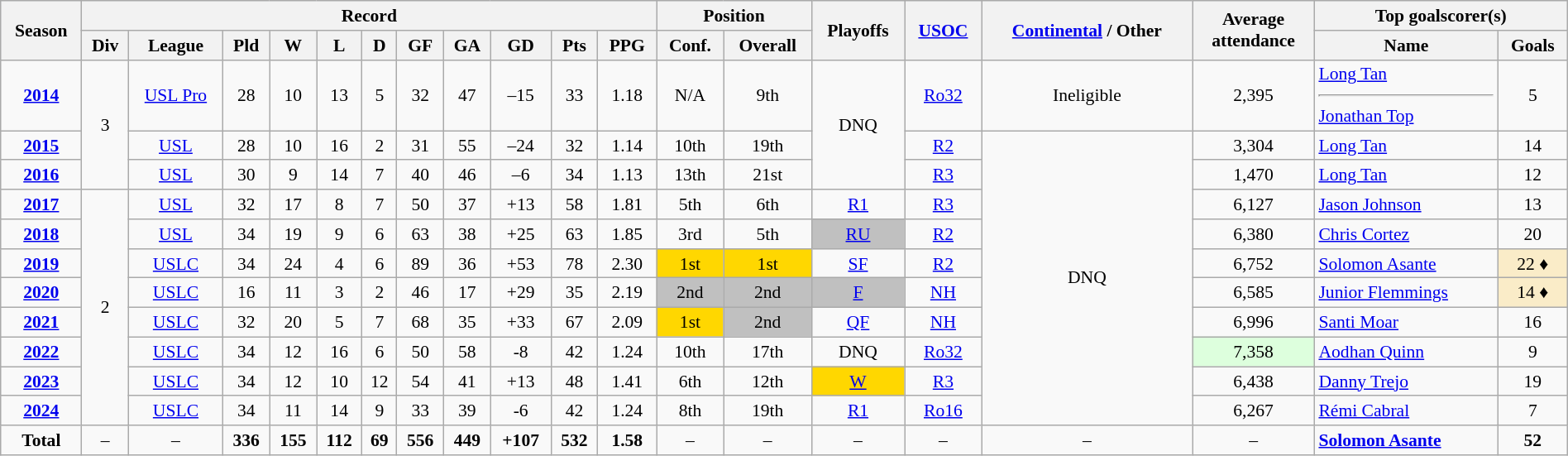<table class="wikitable" width=100% style="font-size:90%; text-align:center;">
<tr style="background:#f0f6ff;">
<th rowspan=2>Season</th>
<th colspan=11>Record</th>
<th colspan=2>Position</th>
<th rowspan=2>Playoffs</th>
<th rowspan=2><a href='#'>USOC</a></th>
<th rowspan=2 colspan=2><a href='#'>Continental</a> / Other</th>
<th rowspan=2>Average<br>attendance</th>
<th colspan=2>Top goalscorer(s)</th>
</tr>
<tr>
<th>Div</th>
<th>League</th>
<th>Pld</th>
<th>W</th>
<th>L</th>
<th>D</th>
<th>GF</th>
<th>GA</th>
<th>GD</th>
<th>Pts</th>
<th>PPG</th>
<th>Conf.</th>
<th>Overall</th>
<th>Name</th>
<th>Goals</th>
</tr>
<tr>
<td><strong><a href='#'>2014</a></strong></td>
<td rowspan=3>3</td>
<td><a href='#'>USL Pro</a></td>
<td>28</td>
<td>10</td>
<td>13</td>
<td>5</td>
<td>32</td>
<td>47</td>
<td>–15</td>
<td>33</td>
<td>1.18</td>
<td rowspan=1>N/A</td>
<td>9th</td>
<td rowspan=3>DNQ</td>
<td><a href='#'>Ro32</a></td>
<td colspan=2>Ineligible</td>
<td>2,395</td>
<td align="left"> <a href='#'>Long Tan</a><hr> <a href='#'>Jonathan Top</a></td>
<td>5</td>
</tr>
<tr>
<td><strong><a href='#'>2015</a></strong></td>
<td><a href='#'>USL</a></td>
<td>28</td>
<td>10</td>
<td>16</td>
<td>2</td>
<td>31</td>
<td>55</td>
<td>–24</td>
<td>32</td>
<td>1.14</td>
<td>10th</td>
<td>19th</td>
<td><a href='#'>R2</a></td>
<td colspan=2 rowspan=10>DNQ</td>
<td>3,304</td>
<td align="left"> <a href='#'>Long Tan</a></td>
<td>14</td>
</tr>
<tr>
<td><strong><a href='#'>2016</a></strong></td>
<td><a href='#'>USL</a></td>
<td>30</td>
<td>9</td>
<td>14</td>
<td>7</td>
<td>40</td>
<td>46</td>
<td>–6</td>
<td>34</td>
<td>1.13</td>
<td>13th</td>
<td>21st</td>
<td><a href='#'>R3</a></td>
<td>1,470</td>
<td align="left"> <a href='#'>Long Tan</a></td>
<td>12</td>
</tr>
<tr>
<td><strong><a href='#'>2017</a></strong></td>
<td rowspan=8>2</td>
<td><a href='#'>USL</a></td>
<td>32</td>
<td>17</td>
<td>8</td>
<td>7</td>
<td>50</td>
<td>37</td>
<td>+13</td>
<td>58</td>
<td>1.81</td>
<td>5th</td>
<td>6th</td>
<td><a href='#'>R1</a></td>
<td><a href='#'>R3</a></td>
<td>6,127</td>
<td align="left"> <a href='#'>Jason Johnson</a></td>
<td>13</td>
</tr>
<tr>
<td><strong><a href='#'>2018</a></strong></td>
<td><a href='#'>USL</a></td>
<td>34</td>
<td>19</td>
<td>9</td>
<td>6</td>
<td>63</td>
<td>38</td>
<td>+25</td>
<td>63</td>
<td>1.85</td>
<td>3rd</td>
<td>5th</td>
<td bgcolor=silver><a href='#'>RU</a></td>
<td><a href='#'>R2</a></td>
<td>6,380</td>
<td align="left"> <a href='#'>Chris Cortez</a></td>
<td>20</td>
</tr>
<tr>
<td><strong><a href='#'>2019</a></strong></td>
<td><a href='#'>USLC</a></td>
<td>34</td>
<td>24</td>
<td>4</td>
<td>6</td>
<td>89</td>
<td>36</td>
<td>+53</td>
<td>78</td>
<td>2.30</td>
<td bgcolor=gold>1st</td>
<td bgcolor=gold>1st</td>
<td><a href='#'>SF</a></td>
<td><a href='#'>R2</a></td>
<td>6,752</td>
<td align="left"> <a href='#'>Solomon Asante</a></td>
<td style=background:#FAECC8;">22 ♦</td>
</tr>
<tr>
<td><strong><a href='#'>2020</a></strong></td>
<td><a href='#'>USLC</a></td>
<td>16</td>
<td>11</td>
<td>3</td>
<td>2</td>
<td>46</td>
<td>17</td>
<td>+29</td>
<td>35</td>
<td>2.19</td>
<td bgcolor=silver>2nd</td>
<td bgcolor=silver>2nd</td>
<td bgcolor=silver><a href='#'>F</a></td>
<td><a href='#'>NH</a></td>
<td>6,585</td>
<td align="left"> <a href='#'>Junior Flemmings</a></td>
<td style=background:#FAECC8;">14 ♦</td>
</tr>
<tr>
<td><strong><a href='#'>2021</a></strong></td>
<td><a href='#'>USLC</a></td>
<td>32</td>
<td>20</td>
<td>5</td>
<td>7</td>
<td>68</td>
<td>35</td>
<td>+33</td>
<td>67</td>
<td>2.09</td>
<td bgcolor=gold>1st</td>
<td bgcolor=silver>2nd</td>
<td><a href='#'>QF</a></td>
<td><a href='#'>NH</a></td>
<td>6,996</td>
<td align="left"> <a href='#'>Santi Moar</a></td>
<td>16</td>
</tr>
<tr>
<td><strong><a href='#'>2022</a></strong></td>
<td><a href='#'>USLC</a></td>
<td>34</td>
<td>12</td>
<td>16</td>
<td>6</td>
<td>50</td>
<td>58</td>
<td>-8</td>
<td>42</td>
<td>1.24</td>
<td>10th</td>
<td>17th</td>
<td>DNQ</td>
<td><a href='#'>Ro32</a></td>
<td style="background:#dfd;">7,358</td>
<td align="left"> <a href='#'>Aodhan Quinn</a></td>
<td>9</td>
</tr>
<tr>
<td><strong><a href='#'>2023</a></strong></td>
<td><a href='#'>USLC</a></td>
<td>34</td>
<td>12</td>
<td>10</td>
<td>12</td>
<td>54</td>
<td>41</td>
<td>+13</td>
<td>48</td>
<td>1.41</td>
<td>6th</td>
<td>12th</td>
<td bgcolor=gold><a href='#'>W</a></td>
<td><a href='#'>R3</a></td>
<td>6,438</td>
<td align="left"> <a href='#'>Danny Trejo</a></td>
<td>19</td>
</tr>
<tr>
<td><strong><a href='#'>2024</a></strong></td>
<td><a href='#'>USLC</a></td>
<td>34</td>
<td>11</td>
<td>14</td>
<td>9</td>
<td>33</td>
<td>39</td>
<td>-6</td>
<td>42</td>
<td>1.24</td>
<td>8th</td>
<td>19th</td>
<td><a href='#'>R1</a></td>
<td><a href='#'>Ro16</a></td>
<td>6,267</td>
<td align="left"> <a href='#'>Rémi Cabral</a></td>
<td>7</td>
</tr>
<tr>
<td><strong>Total</strong></td>
<td>–</td>
<td>–</td>
<td><strong>336</strong> </td>
<td><strong>155</strong>  </td>
<td><strong>112</strong>  </td>
<td><strong>69</strong>  </td>
<td><strong>556</strong> </td>
<td><strong>449</strong> </td>
<td><strong>+107</strong> </td>
<td><strong>532</strong> </td>
<td><strong>1.58</strong> </td>
<td>–</td>
<td>–</td>
<td>–</td>
<td>–</td>
<td colspan=2>–</td>
<td>–</td>
<td align="left"> <strong><a href='#'>Solomon Asante</a></strong> </td>
<td><strong>52</strong> </td>
</tr>
</table>
